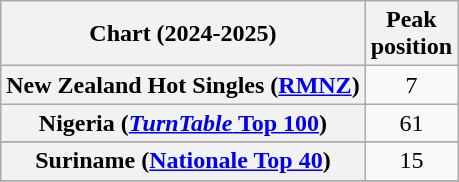<table class="wikitable sortable plainrowheaders" style="text-align:center">
<tr>
<th scope="col">Chart (2024-2025)</th>
<th scope="col">Peak<br>position</th>
</tr>
<tr>
<th scope="row">New Zealand Hot Singles (<a href='#'>RMNZ</a>)</th>
<td>7</td>
</tr>
<tr>
<th scope="row">Nigeria (<a href='#'><em>TurnTable</em> Top 100</a>)</th>
<td>61</td>
</tr>
<tr>
</tr>
<tr>
<th scope="row">Suriname (<a href='#'>Nationale Top 40</a>)</th>
<td>15</td>
</tr>
<tr>
</tr>
<tr>
</tr>
<tr>
</tr>
</table>
